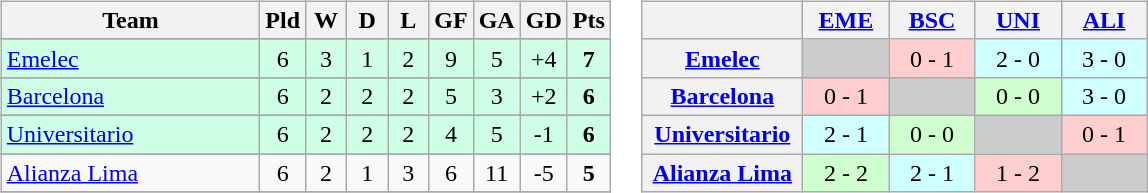<table>
<tr>
<td><br><table class="wikitable" style="text-align: center;">
<tr>
<th width="165">Team</th>
<th width="20">Pld</th>
<th width="20">W</th>
<th width="20">D</th>
<th width="20">L</th>
<th width="20">GF</th>
<th width="20">GA</th>
<th width="20">GD</th>
<th width="20">Pts</th>
</tr>
<tr>
</tr>
<tr align=center bgcolor=#D0FFE7>
<td align=left> <a href='#'>Emelec</a></td>
<td>6</td>
<td>3</td>
<td>1</td>
<td>2</td>
<td>9</td>
<td>5</td>
<td>+4</td>
<td><strong>7</strong></td>
</tr>
<tr>
</tr>
<tr align=center bgcolor=#D0FFE7>
<td align=left> <a href='#'>Barcelona</a></td>
<td>6</td>
<td>2</td>
<td>2</td>
<td>2</td>
<td>5</td>
<td>3</td>
<td>+2</td>
<td><strong>6</strong></td>
</tr>
<tr>
</tr>
<tr align=center bgcolor=#D0FFE7>
<td align=left> <a href='#'>Universitario</a></td>
<td>6</td>
<td>2</td>
<td>2</td>
<td>2</td>
<td>4</td>
<td>5</td>
<td>-1</td>
<td><strong>6</strong></td>
</tr>
<tr>
</tr>
<tr align=center>
<td align=left> <a href='#'>Alianza Lima</a></td>
<td>6</td>
<td>2</td>
<td>1</td>
<td>3</td>
<td>6</td>
<td>11</td>
<td>-5</td>
<td><strong>5</strong></td>
</tr>
<tr>
</tr>
</table>
</td>
<td><br><table class="wikitable" style="text-align:center">
<tr>
<th width="100"> </th>
<th width="50"><a href='#'>EME</a></th>
<th width="50"><a href='#'>BSC</a></th>
<th width="50"><a href='#'>UNI</a></th>
<th width="50"><a href='#'>ALI</a></th>
</tr>
<tr>
<th><a href='#'>Emelec</a></th>
<td bgcolor="#CCCCCC"></td>
<td bgcolor="#FFCFCF">0 - 1</td>
<td bgcolor="#CFFFFF">2 - 0</td>
<td bgcolor="#CFFFFF">3 - 0</td>
</tr>
<tr>
<th><a href='#'>Barcelona</a></th>
<td bgcolor="#FFCFCF">0 - 1</td>
<td bgcolor="#CCCCCC"></td>
<td bgcolor="#CFFFCF">0 - 0</td>
<td bgcolor="#CFFFFF">3 - 0</td>
</tr>
<tr>
<th><a href='#'>Universitario</a></th>
<td bgcolor="#CFFFFF">2 - 1</td>
<td bgcolor="#CFFFCF">0 - 0</td>
<td bgcolor="#CCCCCC"></td>
<td bgcolor="#FFCFCF">0 - 1</td>
</tr>
<tr>
<th><a href='#'>Alianza Lima</a></th>
<td bgcolor="#CFFFCF">2 - 2</td>
<td bgcolor="#CFFFFF">2 - 1</td>
<td bgcolor="#FFCFCF">1 - 2</td>
<td bgcolor="#CCCCCC"></td>
</tr>
</table>
</td>
</tr>
</table>
